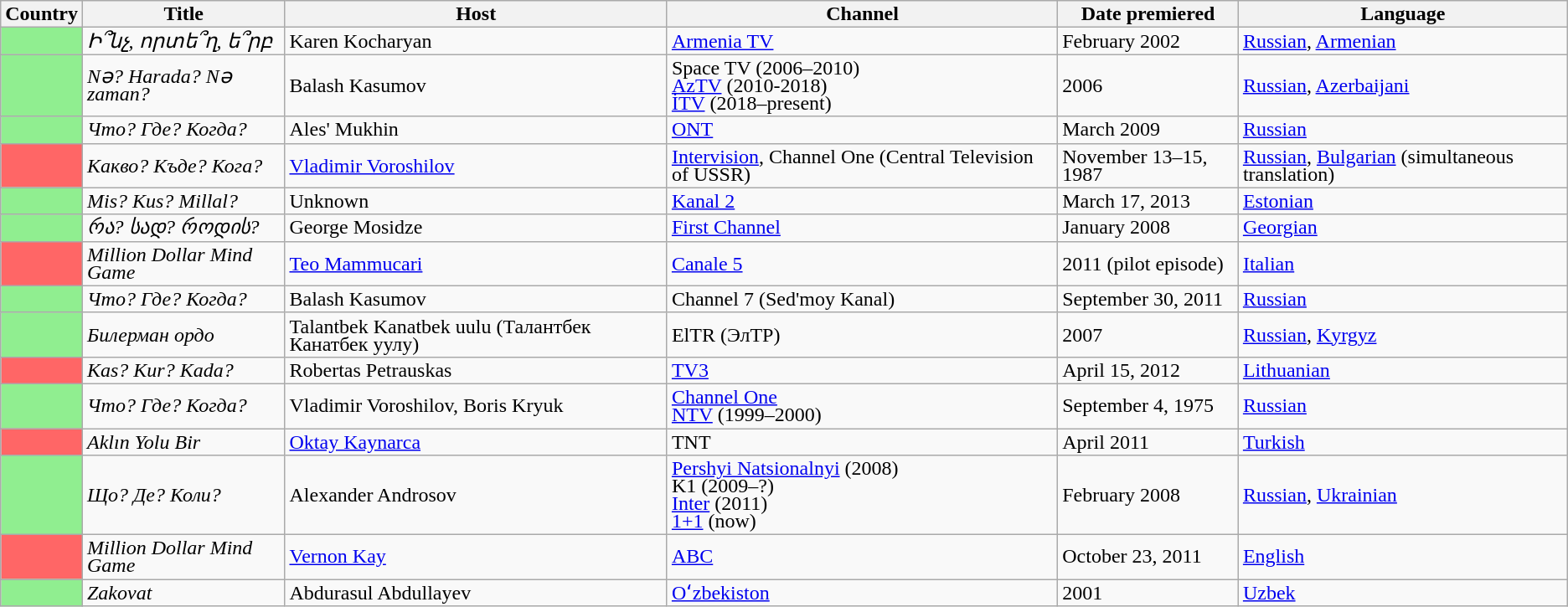<table class="wikitable" style="text-align:left; line-height:14px">
<tr>
<th>Country</th>
<th>Title</th>
<th>Host</th>
<th>Channel</th>
<th>Date premiered</th>
<th>Language</th>
</tr>
<tr>
<td style="background:#90EE90;"></td>
<td><em>Ի՞նչ, որտե՞ղ, ե՞րբ</em></td>
<td>Karen Kocharyan</td>
<td><a href='#'>Armenia TV</a></td>
<td>February 2002</td>
<td><a href='#'>Russian</a>, <a href='#'>Armenian</a></td>
</tr>
<tr>
<td style="background:#90EE90;"></td>
<td><em>Nə? Harada? Nə zaman?</em></td>
<td>Balash Kasumov</td>
<td>Space TV (2006–2010)<br><a href='#'>AzTV</a> (2010-2018)<br><a href='#'>İTV</a> (2018–present)</td>
<td>2006</td>
<td><a href='#'>Russian</a>, <a href='#'>Azerbaijani</a></td>
</tr>
<tr>
<td style="background:#90EE90;"></td>
<td><em>Что? Где? Когда?</em></td>
<td>Ales' Mukhin</td>
<td><a href='#'>ONT</a></td>
<td>March 2009</td>
<td><a href='#'>Russian</a></td>
</tr>
<tr>
<td style="background:#f66;"></td>
<td><em>Какво? Къде? Кога?</em></td>
<td><a href='#'>Vladimir Voroshilov</a></td>
<td><a href='#'>Intervision</a>, Channel One (Central Television of USSR)</td>
<td>November 13–15, 1987</td>
<td><a href='#'>Russian</a>, <a href='#'>Bulgarian</a> (simultaneous translation)</td>
</tr>
<tr>
<td style="background:#90EE90;"></td>
<td><em>Mis? Kus? Millal?</em></td>
<td>Unknown</td>
<td><a href='#'>Kanal 2</a></td>
<td>March 17, 2013</td>
<td><a href='#'>Estonian</a></td>
</tr>
<tr>
<td style="background:#90EE90;"></td>
<td><em>რა? სად? როდის?</em></td>
<td>George Mosidze</td>
<td><a href='#'>First Channel</a></td>
<td>January 2008</td>
<td><a href='#'>Georgian</a></td>
</tr>
<tr>
<td style="background:#f66;"></td>
<td><em>Million Dollar Mind Game</em></td>
<td><a href='#'>Teo Mammucari</a></td>
<td><a href='#'>Canale 5</a></td>
<td>2011 (pilot episode)</td>
<td><a href='#'>Italian</a></td>
</tr>
<tr>
<td style="background:#90EE90;"></td>
<td><em>Что? Где? Когда?</em></td>
<td>Balash Kasumov</td>
<td>Channel 7 (Sed'moy Kanal)</td>
<td>September 30, 2011</td>
<td><a href='#'>Russian</a></td>
</tr>
<tr>
<td style="background:#90EE90;"></td>
<td><em>Билерман ордо</em></td>
<td>Talantbek Kanatbek uulu (Талантбек Канатбек уулу)</td>
<td>ElTR (ЭлТР)</td>
<td>2007</td>
<td><a href='#'>Russian</a>, <a href='#'>Kyrgyz</a></td>
</tr>
<tr>
<td style="background:#FF6666;"></td>
<td><em>Kas? Kur? Kada?</em></td>
<td>Robertas Petrauskas</td>
<td><a href='#'>TV3</a></td>
<td>April 15, 2012</td>
<td><a href='#'>Lithuanian</a></td>
</tr>
<tr>
<td style="background:#90EE90;"></td>
<td><em>Что? Где? Когда?</em></td>
<td>Vladimir Voroshilov, Boris Kryuk</td>
<td><a href='#'>Channel One</a><br><a href='#'>NTV</a> (1999–2000)</td>
<td>September 4, 1975</td>
<td><a href='#'>Russian</a></td>
</tr>
<tr>
<td style="background:#f66;"></td>
<td><em>Aklın Yolu Bir</em></td>
<td><a href='#'>Oktay Kaynarca</a></td>
<td>TNT</td>
<td>April 2011</td>
<td><a href='#'>Turkish</a></td>
</tr>
<tr>
<td style="background:#90EE90;"></td>
<td><em>Що? Де? Коли?</em></td>
<td>Alexander Androsov</td>
<td><a href='#'>Pershyi Natsionalnyi</a> (2008)<br>K1 (2009–?)<br><a href='#'>Inter</a> (2011)<br><a href='#'>1+1</a> (now)</td>
<td>February 2008</td>
<td><a href='#'>Russian</a>, <a href='#'>Ukrainian</a></td>
</tr>
<tr>
<td style="background:#f66;"></td>
<td><em>Million Dollar Mind Game</em></td>
<td> <a href='#'>Vernon Kay</a></td>
<td><a href='#'>ABC</a></td>
<td>October 23, 2011</td>
<td><a href='#'>English</a></td>
</tr>
<tr>
<td style="background:#90EE90;"></td>
<td><em>Zakovat</em></td>
<td>Abdurasul Abdullayev</td>
<td><a href='#'>Oʻzbekiston</a></td>
<td>2001</td>
<td><a href='#'>Uzbek</a></td>
</tr>
</table>
